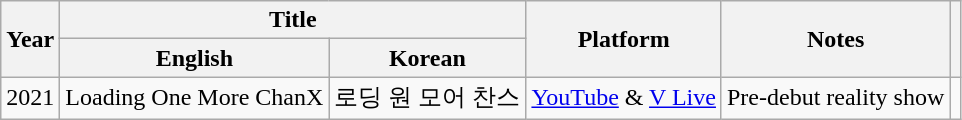<table class="wikitable sortable plainrowheaders">
<tr>
<th rowspan="2" scope="col">Year</th>
<th colspan="2" scope="col">Title</th>
<th rowspan="2" scope="col">Platform</th>
<th rowspan="2" scope="col" class="unsortable">Notes</th>
<th rowspan="2" scope="col" class="unsortable"></th>
</tr>
<tr>
<th>English</th>
<th>Korean</th>
</tr>
<tr>
<td>2021</td>
<td>Loading One More ChanX</td>
<td>로딩 원 모어 찬스</td>
<td><a href='#'>YouTube</a> & <a href='#'>V Live</a></td>
<td>Pre-debut reality show</td>
<td></td>
</tr>
</table>
